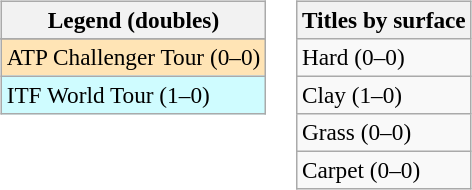<table>
<tr valign=top>
<td><br><table class=wikitable style=font-size:97%>
<tr>
<th>Legend (doubles)</th>
</tr>
<tr bgcolor=e5d1cb>
</tr>
<tr bgcolor=moccasin>
<td>ATP Challenger Tour (0–0)</td>
</tr>
<tr bgcolor=cffcff>
<td>ITF World Tour (1–0)</td>
</tr>
</table>
</td>
<td><br><table class=wikitable style=font-size:97%>
<tr>
<th>Titles by surface</th>
</tr>
<tr>
<td>Hard (0–0)</td>
</tr>
<tr>
<td>Clay (1–0)</td>
</tr>
<tr>
<td>Grass (0–0)</td>
</tr>
<tr>
<td>Carpet (0–0)</td>
</tr>
</table>
</td>
</tr>
</table>
